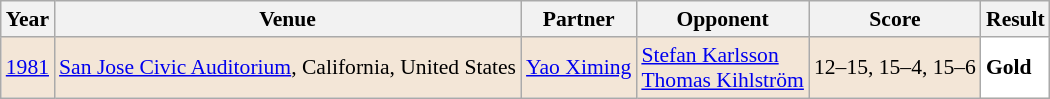<table class="sortable wikitable" style="font-size: 90%;">
<tr>
<th>Year</th>
<th>Venue</th>
<th>Partner</th>
<th>Opponent</th>
<th>Score</th>
<th>Result</th>
</tr>
<tr style="background:#F3E6D7">
<td align="center"><a href='#'>1981</a></td>
<td align="left"><a href='#'>San Jose Civic Auditorium</a>, California, United States</td>
<td align="left"> <a href='#'>Yao Ximing</a></td>
<td align="left"> <a href='#'>Stefan Karlsson</a><br> <a href='#'>Thomas Kihlström</a></td>
<td align="left">12–15, 15–4, 15–6</td>
<td style="text-align:left; background:white"> <strong>Gold</strong></td>
</tr>
</table>
